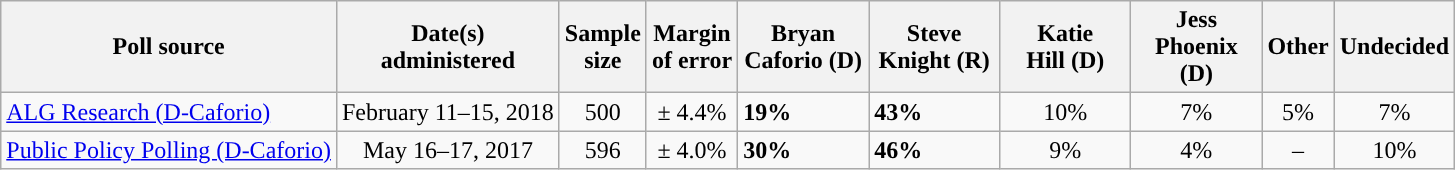<table class="wikitable">
<tr>
<th>Poll source</th>
<th>Date(s)<br>administered</th>
<th>Sample<br>size</th>
<th>Margin<br>of error</th>
<th style="width:80px;">Bryan<br>Caforio (D)</th>
<th style="width:80px;">Steve<br>Knight (R)</th>
<th style="width:80px;">Katie<br>Hill (D)</th>
<th style="width:80px;">Jess<br>Phoenix (D)</th>
<th>Other</th>
<th>Undecided</th>
</tr>
<tr>
<td><a href='#'>ALG Research (D-Caforio)</a></td>
<td style="text-align:center">February 11–15, 2018</td>
<td style="text-align:center">500</td>
<td style="text-align:center">± 4.4%</td>
<td style="background-color:"><strong>19%</strong></td>
<td style="background-color:"><strong>43%</strong></td>
<td style="text-align:center">10%</td>
<td style="text-align:center">7%</td>
<td style="text-align:center">5%</td>
<td style="text-align:center">7%</td>
</tr>
<tr>
<td><a href='#'>Public Policy Polling (D-Caforio)</a></td>
<td style="text-align:center">May 16–17, 2017</td>
<td style="text-align:center">596</td>
<td style="text-align:center">± 4.0%</td>
<td style="background-color:"><strong>30%</strong></td>
<td style="background-color:"><strong>46%</strong></td>
<td style="text-align:center">9%</td>
<td style="text-align:center">4%</td>
<td style="text-align:center">–</td>
<td style="text-align:center">10%</td>
</tr>
</table>
